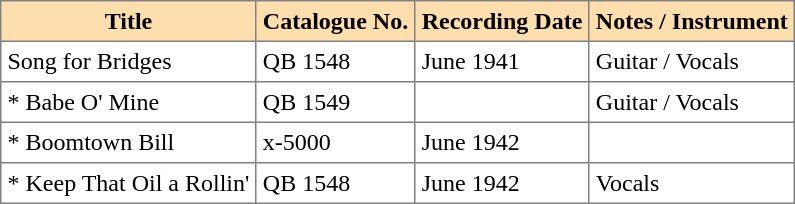<table border="2" cellspacing="0" cellpadding="4" rules="all" class="hintergrundfarbe1 rahmenfarbe1" style="margin:1em 1em 1em 0; border-style:solid; border-width:1px; border-collapse:collapse; empty-cells:show; ">
<tr bgcolor='#FFDEAD'>
<th>Title</th>
<th>Catalogue No.</th>
<th>Recording Date</th>
<th>Notes / Instrument</th>
</tr>
<tr --->
<td>Song for Bridges</td>
<td>QB 1548</td>
<td>June 1941</td>
<td>Guitar / Vocals</td>
</tr>
<tr --->
<td>* Babe O' Mine</td>
<td>QB 1549</td>
<td></td>
<td>Guitar / Vocals</td>
</tr>
<tr --->
<td>* Boomtown Bill</td>
<td>x-5000</td>
<td>June 1942</td>
<td></td>
</tr>
<tr --->
<td>* Keep That Oil a Rollin'</td>
<td>QB 1548</td>
<td>June 1942</td>
<td>Vocals</td>
</tr>
</table>
